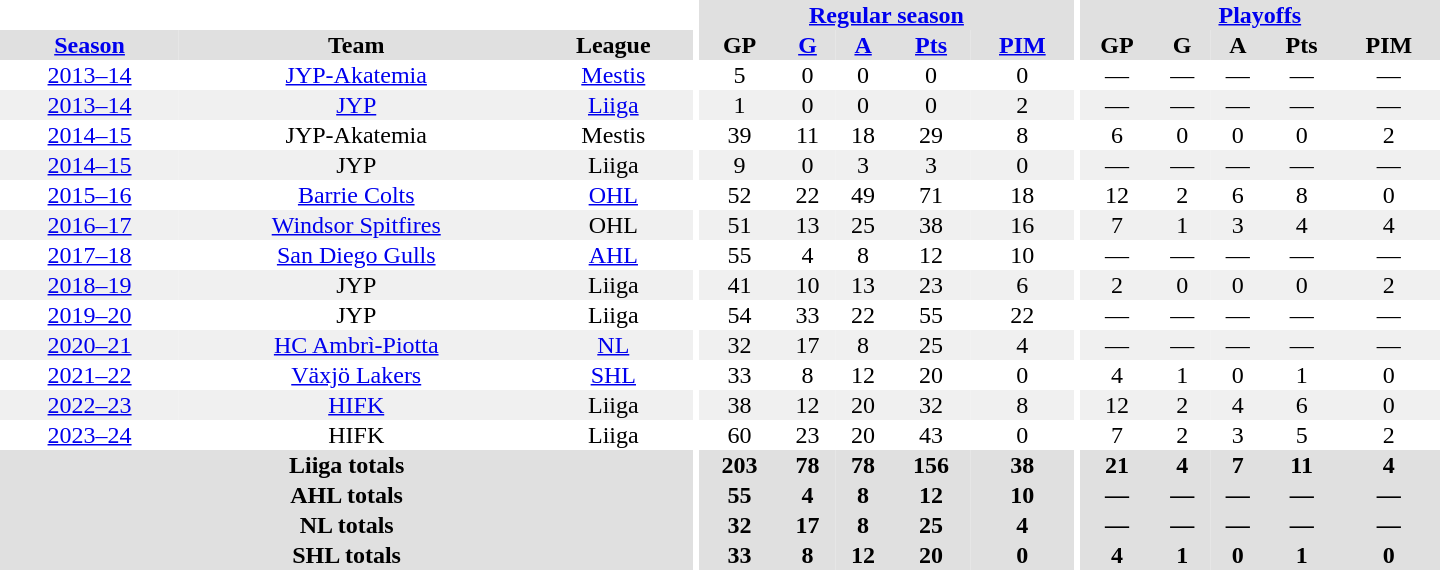<table border="0" cellpadding="1" cellspacing="0" style="text-align:center; width:60em">
<tr bgcolor="#e0e0e0">
<th colspan="3" bgcolor="#ffffff"></th>
<th rowspan="99" bgcolor="#ffffff"></th>
<th colspan="5"><a href='#'>Regular season</a></th>
<th rowspan="99" bgcolor="#ffffff"></th>
<th colspan="5"><a href='#'>Playoffs</a></th>
</tr>
<tr bgcolor="#e0e0e0">
<th><a href='#'>Season</a></th>
<th>Team</th>
<th>League</th>
<th>GP</th>
<th><a href='#'>G</a></th>
<th><a href='#'>A</a></th>
<th><a href='#'>Pts</a></th>
<th><a href='#'>PIM</a></th>
<th>GP</th>
<th>G</th>
<th>A</th>
<th>Pts</th>
<th>PIM</th>
</tr>
<tr>
<td><a href='#'>2013–14</a></td>
<td><a href='#'>JYP-Akatemia</a></td>
<td><a href='#'>Mestis</a></td>
<td>5</td>
<td>0</td>
<td>0</td>
<td>0</td>
<td>0</td>
<td>—</td>
<td>—</td>
<td>—</td>
<td>—</td>
<td>—</td>
</tr>
<tr bgcolor="#f0f0f0">
<td><a href='#'>2013–14</a></td>
<td><a href='#'>JYP</a></td>
<td><a href='#'>Liiga</a></td>
<td>1</td>
<td>0</td>
<td>0</td>
<td>0</td>
<td>2</td>
<td>—</td>
<td>—</td>
<td>—</td>
<td>—</td>
<td>—</td>
</tr>
<tr>
<td><a href='#'>2014–15</a></td>
<td>JYP-Akatemia</td>
<td>Mestis</td>
<td>39</td>
<td>11</td>
<td>18</td>
<td>29</td>
<td>8</td>
<td>6</td>
<td>0</td>
<td>0</td>
<td>0</td>
<td>2</td>
</tr>
<tr bgcolor="#f0f0f0">
<td><a href='#'>2014–15</a></td>
<td>JYP</td>
<td>Liiga</td>
<td>9</td>
<td>0</td>
<td>3</td>
<td>3</td>
<td>0</td>
<td>—</td>
<td>—</td>
<td>—</td>
<td>—</td>
<td>—</td>
</tr>
<tr>
<td><a href='#'>2015–16</a></td>
<td><a href='#'>Barrie Colts</a></td>
<td><a href='#'>OHL</a></td>
<td>52</td>
<td>22</td>
<td>49</td>
<td>71</td>
<td>18</td>
<td>12</td>
<td>2</td>
<td>6</td>
<td>8</td>
<td>0</td>
</tr>
<tr bgcolor="#f0f0f0">
<td><a href='#'>2016–17</a></td>
<td><a href='#'>Windsor Spitfires</a></td>
<td>OHL</td>
<td>51</td>
<td>13</td>
<td>25</td>
<td>38</td>
<td>16</td>
<td>7</td>
<td>1</td>
<td>3</td>
<td>4</td>
<td>4</td>
</tr>
<tr>
<td><a href='#'>2017–18</a></td>
<td><a href='#'>San Diego Gulls</a></td>
<td><a href='#'>AHL</a></td>
<td>55</td>
<td>4</td>
<td>8</td>
<td>12</td>
<td>10</td>
<td>—</td>
<td>—</td>
<td>—</td>
<td>—</td>
<td>—</td>
</tr>
<tr bgcolor="#f0f0f0">
<td><a href='#'>2018–19</a></td>
<td>JYP</td>
<td>Liiga</td>
<td>41</td>
<td>10</td>
<td>13</td>
<td>23</td>
<td>6</td>
<td>2</td>
<td>0</td>
<td>0</td>
<td>0</td>
<td>2</td>
</tr>
<tr>
<td><a href='#'>2019–20</a></td>
<td>JYP</td>
<td>Liiga</td>
<td>54</td>
<td>33</td>
<td>22</td>
<td>55</td>
<td>22</td>
<td>—</td>
<td>—</td>
<td>—</td>
<td>—</td>
<td>—</td>
</tr>
<tr bgcolor="#f0f0f0">
<td><a href='#'>2020–21</a></td>
<td><a href='#'>HC Ambrì-Piotta</a></td>
<td><a href='#'>NL</a></td>
<td>32</td>
<td>17</td>
<td>8</td>
<td>25</td>
<td>4</td>
<td>—</td>
<td>—</td>
<td>—</td>
<td>—</td>
<td>—</td>
</tr>
<tr>
<td><a href='#'>2021–22</a></td>
<td><a href='#'>Växjö Lakers</a></td>
<td><a href='#'>SHL</a></td>
<td>33</td>
<td>8</td>
<td>12</td>
<td>20</td>
<td>0</td>
<td>4</td>
<td>1</td>
<td>0</td>
<td>1</td>
<td>0</td>
</tr>
<tr bgcolor="#f0f0f0">
<td><a href='#'>2022–23</a></td>
<td><a href='#'>HIFK</a></td>
<td>Liiga</td>
<td>38</td>
<td>12</td>
<td>20</td>
<td>32</td>
<td>8</td>
<td>12</td>
<td>2</td>
<td>4</td>
<td>6</td>
<td>0</td>
</tr>
<tr>
<td><a href='#'>2023–24</a></td>
<td>HIFK</td>
<td>Liiga</td>
<td>60</td>
<td>23</td>
<td>20</td>
<td>43</td>
<td>0</td>
<td>7</td>
<td>2</td>
<td>3</td>
<td>5</td>
<td>2</td>
</tr>
<tr bgcolor="#e0e0e0">
<th colspan="3">Liiga totals</th>
<th>203</th>
<th>78</th>
<th>78</th>
<th>156</th>
<th>38</th>
<th>21</th>
<th>4</th>
<th>7</th>
<th>11</th>
<th>4</th>
</tr>
<tr bgcolor="#e0e0e0">
<th colspan="3">AHL totals</th>
<th>55</th>
<th>4</th>
<th>8</th>
<th>12</th>
<th>10</th>
<th>—</th>
<th>—</th>
<th>—</th>
<th>—</th>
<th>—</th>
</tr>
<tr bgcolor="#e0e0e0">
<th colspan="3">NL totals</th>
<th>32</th>
<th>17</th>
<th>8</th>
<th>25</th>
<th>4</th>
<th>—</th>
<th>—</th>
<th>—</th>
<th>—</th>
<th>—</th>
</tr>
<tr bgcolor="#e0e0e0">
<th colspan="3">SHL totals</th>
<th>33</th>
<th>8</th>
<th>12</th>
<th>20</th>
<th>0</th>
<th>4</th>
<th>1</th>
<th>0</th>
<th>1</th>
<th>0</th>
</tr>
</table>
